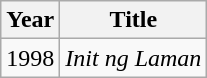<table class="wikitable">
<tr>
<th>Year</th>
<th>Title</th>
</tr>
<tr>
<td>1998</td>
<td><em>Init ng Laman</em></td>
</tr>
</table>
